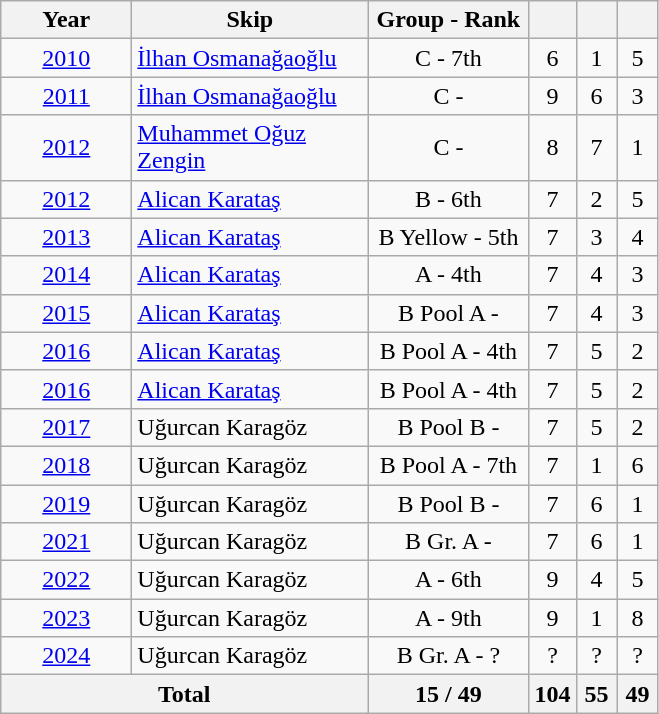<table class="wikitable" style="text-align: center;">
<tr>
<th width="80">Year</th>
<th width="150">Skip</th>
<th width="100">Group - Rank</th>
<th width="20"></th>
<th width="20"></th>
<th width="20"></th>
</tr>
<tr>
<td> <a href='#'>2010</a></td>
<td align=left><a href='#'>İlhan Osmanağaoğlu</a></td>
<td>C - 7th</td>
<td>6</td>
<td>1</td>
<td>5</td>
</tr>
<tr>
<td> <a href='#'>2011</a></td>
<td align=left><a href='#'>İlhan Osmanağaoğlu</a></td>
<td>C - </td>
<td>9</td>
<td>6</td>
<td>3</td>
</tr>
<tr>
<td> <a href='#'>2012</a></td>
<td align=left><a href='#'>Muhammet Oğuz Zengin</a></td>
<td>C - </td>
<td>8</td>
<td>7</td>
<td>1</td>
</tr>
<tr>
<td> <a href='#'>2012</a></td>
<td align=left><a href='#'>Alican Karataş</a></td>
<td>B - 6th</td>
<td>7</td>
<td>2</td>
<td>5</td>
</tr>
<tr>
<td> <a href='#'>2013</a></td>
<td align=left><a href='#'>Alican Karataş</a></td>
<td>B Yellow - 5th</td>
<td>7</td>
<td>3</td>
<td>4</td>
</tr>
<tr>
<td> <a href='#'>2014</a></td>
<td align=left><a href='#'>Alican Karataş</a></td>
<td>A - 4th</td>
<td>7</td>
<td>4</td>
<td>3</td>
</tr>
<tr>
<td> <a href='#'>2015</a></td>
<td align=left><a href='#'>Alican Karataş</a></td>
<td>B Pool A - </td>
<td>7</td>
<td>4</td>
<td>3</td>
</tr>
<tr>
<td> <a href='#'>2016</a></td>
<td align=left><a href='#'>Alican Karataş</a></td>
<td>B Pool A - 4th</td>
<td>7</td>
<td>5</td>
<td>2</td>
</tr>
<tr>
<td> <a href='#'>2016</a></td>
<td align=left><a href='#'>Alican Karataş</a></td>
<td>B Pool A - 4th</td>
<td>7</td>
<td>5</td>
<td>2</td>
</tr>
<tr>
<td> <a href='#'>2017</a></td>
<td align=left>Uğurcan Karagöz</td>
<td>B Pool B - </td>
<td>7</td>
<td>5</td>
<td>2</td>
</tr>
<tr>
<td> <a href='#'>2018</a></td>
<td align=left>Uğurcan Karagöz</td>
<td>B Pool A - 7th</td>
<td>7</td>
<td>1</td>
<td>6</td>
</tr>
<tr>
<td> <a href='#'>2019</a></td>
<td align=left>Uğurcan Karagöz</td>
<td>B Pool B - </td>
<td>7</td>
<td>6</td>
<td>1</td>
</tr>
<tr>
<td> <a href='#'>2021</a></td>
<td align=left>Uğurcan Karagöz</td>
<td>B Gr. A - </td>
<td>7</td>
<td>6</td>
<td>1</td>
</tr>
<tr>
<td> <a href='#'>2022</a></td>
<td align=left>Uğurcan Karagöz</td>
<td>A - 6th</td>
<td>9</td>
<td>4</td>
<td>5</td>
</tr>
<tr>
<td> <a href='#'>2023</a></td>
<td align=left>Uğurcan Karagöz</td>
<td>A - 9th</td>
<td>9</td>
<td>1</td>
<td>8</td>
</tr>
<tr>
<td> <a href='#'>2024</a></td>
<td align=left>Uğurcan Karagöz</td>
<td>B Gr. A - ?</td>
<td>?</td>
<td>?</td>
<td>?</td>
</tr>
<tr>
<th colspan=2>Total</th>
<th>15 / 49</th>
<th>104</th>
<th>55</th>
<th>49</th>
</tr>
</table>
